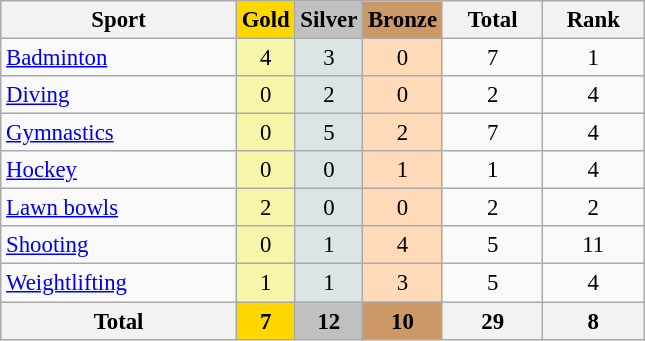<table class="wikitable sortable" style="text-align:center; font-size:95%">
<tr>
<th width=150>Sport</th>
<th style="background-color:gold; width=60;">Gold</th>
<th style="background-color:silver; width=60;">Silver</th>
<th style="background-color:#cc9966; width=60;">Bronze</th>
<th width=60>Total</th>
<th width=60>Rank</th>
</tr>
<tr>
<td align=left> <a href='#'>Badminton</a></td>
<td bgcolor=#f7f6a8>4</td>
<td bgcolor=#dce5e5>3</td>
<td bgcolor=#ffdab9>0</td>
<td>7</td>
<td>1</td>
</tr>
<tr>
<td align=left> <a href='#'>Diving</a></td>
<td bgcolor=#f7f6a8>0</td>
<td bgcolor=#dce5e5>2</td>
<td bgcolor=#ffdab9>0</td>
<td>2</td>
<td>4</td>
</tr>
<tr>
<td align=left> <a href='#'>Gymnastics</a></td>
<td bgcolor=#f7f6a8>0</td>
<td bgcolor=#dce5e5>5</td>
<td bgcolor=#ffdab9>2</td>
<td>7</td>
<td>4</td>
</tr>
<tr>
<td align=left> <a href='#'>Hockey</a></td>
<td bgcolor=#f7f6a8>0</td>
<td bgcolor=#dce5e5>0</td>
<td bgcolor=#ffdab9>1</td>
<td>1</td>
<td>4</td>
</tr>
<tr>
<td align=left> <a href='#'>Lawn bowls</a></td>
<td bgcolor=#f7f6a8>2</td>
<td bgcolor=#dce5e5>0</td>
<td bgcolor=#ffdab9>0</td>
<td>2</td>
<td>2</td>
</tr>
<tr>
<td align=left> <a href='#'>Shooting</a></td>
<td bgcolor=#f7f6a8>0</td>
<td bgcolor=#dce5e5>1</td>
<td bgcolor=#ffdab9>4</td>
<td>5</td>
<td>11</td>
</tr>
<tr>
<td align=left> <a href='#'>Weightlifting</a></td>
<td bgcolor=#f7f6a8>1</td>
<td bgcolor=#dce5e5>1</td>
<td bgcolor=#ffdab9>3</td>
<td>5</td>
<td>4</td>
</tr>
<tr>
<th>Total</th>
<th style="background-color:gold; width=60;">7</th>
<th style="background-color:silver; width=60;">12</th>
<th style="background-color:#cc9966; width=60;">10</th>
<th>29</th>
<th>8</th>
</tr>
</table>
